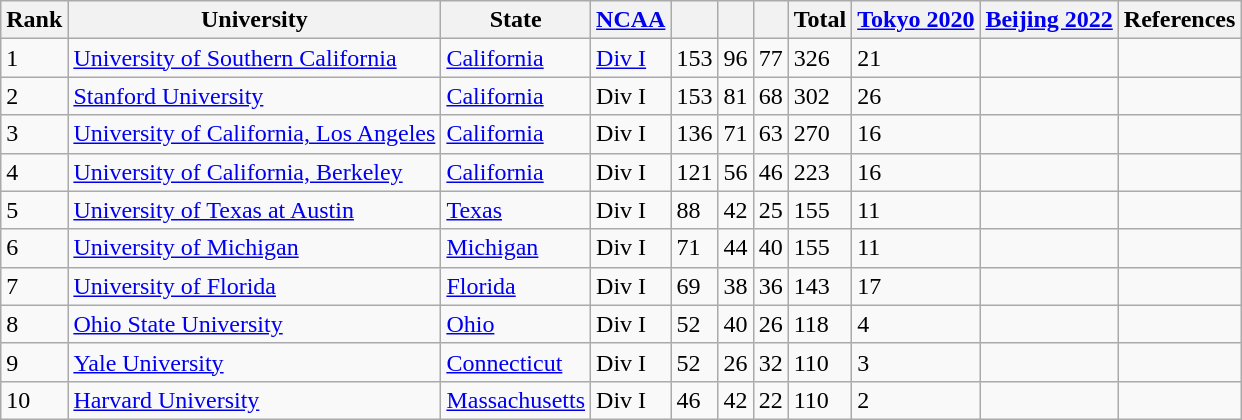<table class="wikitable sortable">
<tr>
<th scope="col">Rank</th>
<th scope="col">University</th>
<th scope="col">State</th>
<th scope="col"><a href='#'>NCAA</a></th>
<th scope="col"></th>
<th scope="col"></th>
<th scope="col"></th>
<th scope="col">Total</th>
<th><a href='#'>Tokyo 2020</a></th>
<th><a href='#'>Beijing 2022</a></th>
<th scope="col">References</th>
</tr>
<tr https://stemlounge.com/tokyo-olympics-college-medal-count/>
<td>1</td>
<td><a href='#'>University of Southern California</a></td>
<td><a href='#'>California</a></td>
<td><a href='#'>Div I</a></td>
<td>153</td>
<td>96</td>
<td>77</td>
<td>326</td>
<td>21</td>
<td></td>
<td></td>
</tr>
<tr>
<td>2</td>
<td><a href='#'>Stanford University</a></td>
<td><a href='#'>California</a></td>
<td>Div I</td>
<td>153</td>
<td>81</td>
<td>68</td>
<td>302</td>
<td>26</td>
<td></td>
<td></td>
</tr>
<tr>
<td>3</td>
<td><a href='#'>University of California, Los Angeles</a></td>
<td><a href='#'>California</a></td>
<td>Div I</td>
<td>136</td>
<td>71</td>
<td>63</td>
<td>270</td>
<td>16</td>
<td></td>
<td></td>
</tr>
<tr>
<td>4</td>
<td><a href='#'>University of California, Berkeley</a></td>
<td><a href='#'>California</a></td>
<td>Div I</td>
<td>121</td>
<td>56</td>
<td>46</td>
<td>223</td>
<td>16</td>
<td></td>
<td></td>
</tr>
<tr>
<td>5</td>
<td><a href='#'>University of Texas at Austin</a></td>
<td><a href='#'>Texas</a></td>
<td>Div I</td>
<td>88</td>
<td>42</td>
<td>25</td>
<td>155</td>
<td>11</td>
<td></td>
<td></td>
</tr>
<tr https: / stemlounge.com tokyo-olympics-college-medal-count>
<td>6</td>
<td><a href='#'>University of Michigan</a></td>
<td><a href='#'>Michigan</a></td>
<td>Div I</td>
<td>71</td>
<td>44</td>
<td>40</td>
<td>155</td>
<td>11</td>
<td></td>
<td></td>
</tr>
<tr>
<td>7</td>
<td><a href='#'>University of Florida</a></td>
<td><a href='#'>Florida</a></td>
<td>Div I</td>
<td>69</td>
<td>38</td>
<td>36</td>
<td>143</td>
<td>17</td>
<td></td>
<td></td>
</tr>
<tr>
<td>8</td>
<td><a href='#'>Ohio State University</a></td>
<td><a href='#'>Ohio</a></td>
<td>Div I</td>
<td>52</td>
<td>40</td>
<td>26</td>
<td>118</td>
<td>4</td>
<td></td>
<td></td>
</tr>
<tr>
<td>9</td>
<td><a href='#'>Yale University</a></td>
<td><a href='#'>Connecticut</a></td>
<td>Div I</td>
<td>52</td>
<td>26</td>
<td>32</td>
<td>110</td>
<td>3</td>
<td></td>
<td></td>
</tr>
<tr>
<td>10</td>
<td><a href='#'>Harvard University</a></td>
<td><a href='#'>Massachusetts</a></td>
<td>Div I</td>
<td>46</td>
<td>42</td>
<td>22</td>
<td>110</td>
<td>2</td>
<td></td>
<td></td>
</tr>
</table>
